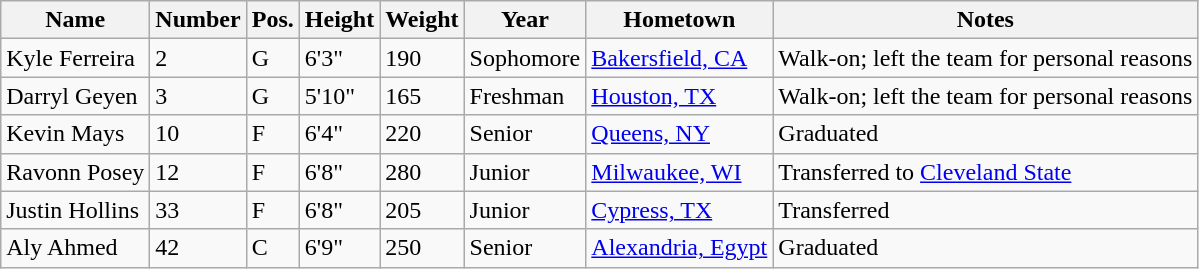<table class="wikitable sortable" border="1">
<tr>
<th>Name</th>
<th>Number</th>
<th>Pos.</th>
<th>Height</th>
<th>Weight</th>
<th>Year</th>
<th>Hometown</th>
<th class="unsortable">Notes</th>
</tr>
<tr>
<td>Kyle Ferreira</td>
<td>2</td>
<td>G</td>
<td>6'3"</td>
<td>190</td>
<td>Sophomore</td>
<td><a href='#'>Bakersfield, CA</a></td>
<td>Walk-on; left the team for personal reasons</td>
</tr>
<tr>
<td>Darryl Geyen</td>
<td>3</td>
<td>G</td>
<td>5'10"</td>
<td>165</td>
<td>Freshman</td>
<td><a href='#'>Houston, TX</a></td>
<td>Walk-on; left the team for personal reasons</td>
</tr>
<tr>
<td>Kevin Mays</td>
<td>10</td>
<td>F</td>
<td>6'4"</td>
<td>220</td>
<td>Senior</td>
<td><a href='#'>Queens, NY</a></td>
<td>Graduated</td>
</tr>
<tr>
<td>Ravonn Posey</td>
<td>12</td>
<td>F</td>
<td>6'8"</td>
<td>280</td>
<td>Junior</td>
<td><a href='#'>Milwaukee, WI</a></td>
<td>Transferred to <a href='#'>Cleveland State</a></td>
</tr>
<tr>
<td>Justin Hollins</td>
<td>33</td>
<td>F</td>
<td>6'8"</td>
<td>205</td>
<td>Junior</td>
<td><a href='#'>Cypress, TX</a></td>
<td>Transferred</td>
</tr>
<tr>
<td>Aly Ahmed</td>
<td>42</td>
<td>C</td>
<td>6'9"</td>
<td>250</td>
<td>Senior</td>
<td><a href='#'>Alexandria, Egypt</a></td>
<td>Graduated</td>
</tr>
</table>
